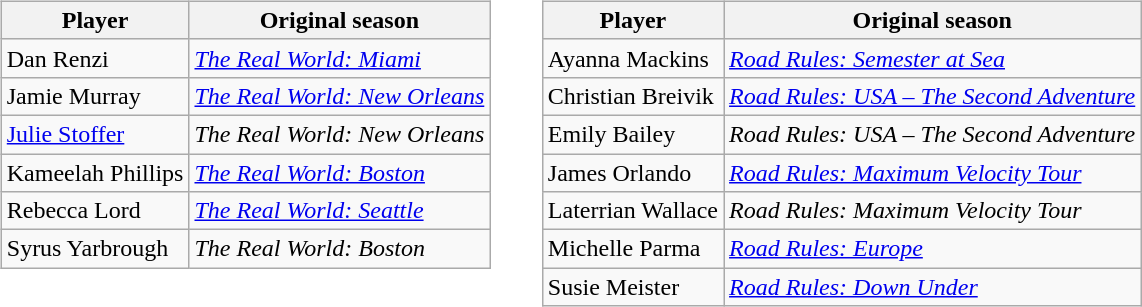<table>
<tr>
<td valign="top"><br><table class="wikitable sortable">
<tr>
<th>Player</th>
<th>Original season</th>
</tr>
<tr>
<td>Dan Renzi</td>
<td><em><a href='#'>The Real World: Miami</a></em></td>
</tr>
<tr>
<td>Jamie Murray</td>
<td nowrap><em><a href='#'>The Real World: New Orleans</a></em></td>
</tr>
<tr>
<td><a href='#'>Julie Stoffer</a></td>
<td nowrap><em>The Real World: New Orleans</em></td>
</tr>
<tr>
<td nowrap>Kameelah Phillips</td>
<td><em><a href='#'>The Real World: Boston</a></em></td>
</tr>
<tr>
<td>Rebecca Lord</td>
<td><em><a href='#'>The Real World: Seattle</a></em></td>
</tr>
<tr>
<td>Syrus Yarbrough</td>
<td><em>The Real World: Boston</em></td>
</tr>
</table>
</td>
<td width="10em"> </td>
<td valign="top"><br><table class="wikitable sortable">
<tr>
<th>Player</th>
<th>Original season</th>
</tr>
<tr>
<td nowrap>Ayanna Mackins</td>
<td><em><a href='#'>Road Rules: Semester at Sea</a></em></td>
</tr>
<tr>
<td nowrap>Christian Breivik</td>
<td nowrap><em><a href='#'>Road Rules: USA – The Second Adventure</a></em></td>
</tr>
<tr>
<td>Emily Bailey</td>
<td nowrap><em>Road Rules: USA – The Second Adventure</em></td>
</tr>
<tr>
<td nowrap>James Orlando</td>
<td><em><a href='#'>Road Rules: Maximum Velocity Tour</a></em></td>
</tr>
<tr>
<td nowrap>Laterrian Wallace</td>
<td><em>Road Rules: Maximum Velocity Tour</em></td>
</tr>
<tr>
<td>Michelle Parma</td>
<td><em><a href='#'>Road Rules: Europe</a></em></td>
</tr>
<tr>
<td>Susie Meister</td>
<td><em><a href='#'>Road Rules: Down Under</a></em></td>
</tr>
</table>
</td>
</tr>
</table>
